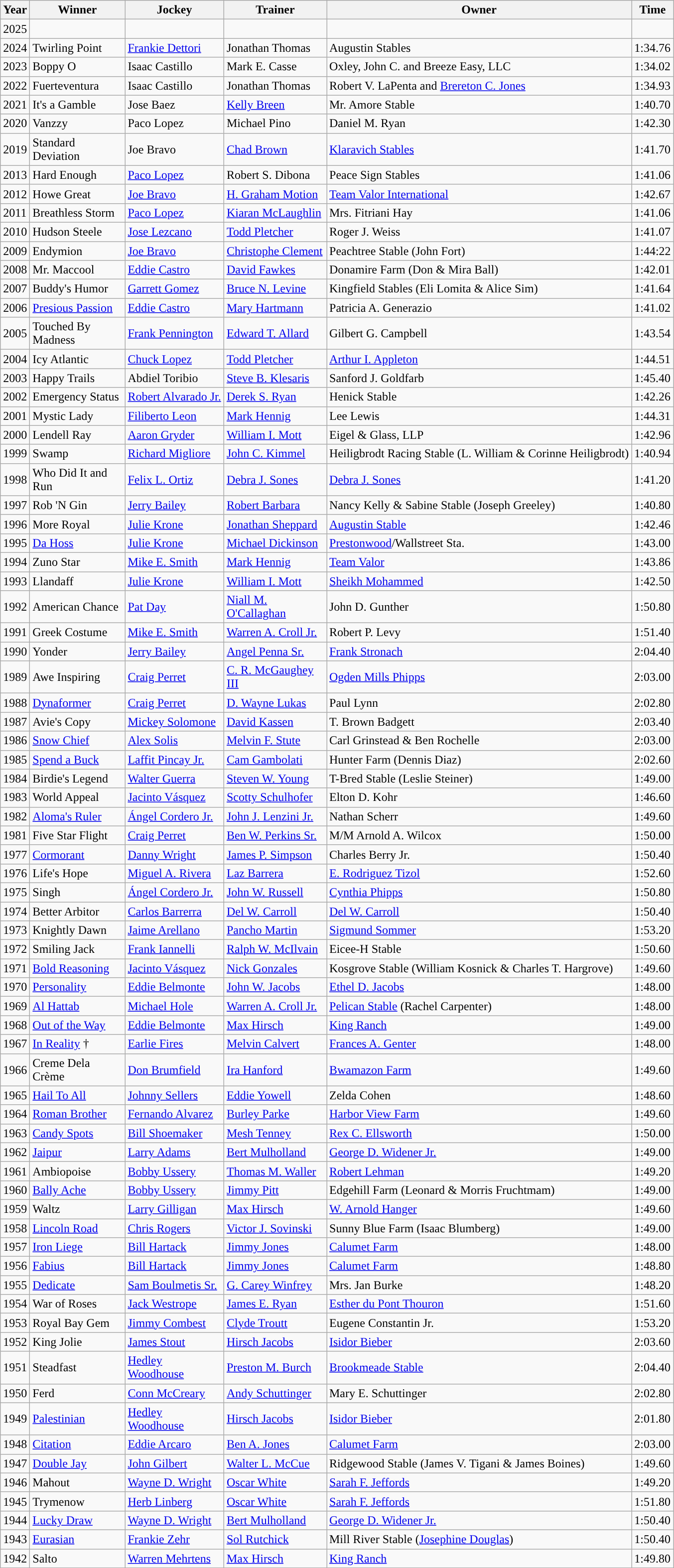<table class="wikitable sortable">
<tr>
<th style="width:25px">Year</th>
<th style="width:120px">Winner</th>
<th style="width:125px">Jockey</th>
<th style="width:130px">Trainer</th>
<th style="width:">Owner</th>
<th>Time</th>
</tr>
<tr>
<td>2025</td>
<td></td>
<td></td>
<td></td>
<td></td>
<td></td>
</tr>
<tr>
<td>2024</td>
<td>Twirling Point</td>
<td><a href='#'>Frankie Dettori</a></td>
<td>Jonathan Thomas</td>
<td>Augustin Stables</td>
<td>1:34.76</td>
</tr>
<tr>
<td>2023</td>
<td>Boppy O</td>
<td>Isaac Castillo</td>
<td>Mark E. Casse</td>
<td>Oxley, John C. and Breeze Easy, LLC</td>
<td>1:34.02</td>
</tr>
<tr>
<td>2022</td>
<td>Fuerteventura</td>
<td>Isaac Castillo</td>
<td>Jonathan Thomas</td>
<td>Robert V. LaPenta and <a href='#'>Brereton C. Jones</a></td>
<td>1:34.93</td>
</tr>
<tr>
<td>2021</td>
<td>It's a Gamble</td>
<td>Jose Baez</td>
<td><a href='#'>Kelly Breen</a></td>
<td>Mr. Amore Stable</td>
<td>1:40.70</td>
</tr>
<tr>
<td>2020</td>
<td>Vanzzy</td>
<td>Paco Lopez</td>
<td>Michael Pino</td>
<td>Daniel M. Ryan</td>
<td>1:42.30</td>
</tr>
<tr>
<td>2019</td>
<td>Standard Deviation</td>
<td>Joe Bravo</td>
<td><a href='#'>Chad Brown</a></td>
<td><a href='#'>Klaravich Stables</a></td>
<td>1:41.70</td>
</tr>
<tr>
<td>2013</td>
<td>Hard Enough</td>
<td><a href='#'>Paco Lopez</a></td>
<td>Robert S. Dibona</td>
<td>Peace Sign Stables</td>
<td>1:41.06</td>
</tr>
<tr>
<td>2012</td>
<td>Howe Great</td>
<td><a href='#'>Joe Bravo</a></td>
<td><a href='#'>H. Graham Motion</a></td>
<td><a href='#'>Team Valor International</a></td>
<td>1:42.67</td>
</tr>
<tr>
<td>2011</td>
<td>Breathless Storm</td>
<td><a href='#'>Paco Lopez</a></td>
<td><a href='#'>Kiaran McLaughlin</a></td>
<td>Mrs. Fitriani Hay</td>
<td>1:41.06</td>
</tr>
<tr>
<td>2010</td>
<td>Hudson Steele</td>
<td><a href='#'>Jose Lezcano</a></td>
<td><a href='#'>Todd Pletcher</a></td>
<td>Roger J. Weiss</td>
<td>1:41.07</td>
</tr>
<tr>
<td>2009</td>
<td>Endymion</td>
<td><a href='#'>Joe Bravo</a></td>
<td><a href='#'>Christophe Clement</a></td>
<td>Peachtree Stable (John Fort)</td>
<td>1:44:22</td>
</tr>
<tr>
<td>2008</td>
<td>Mr. Maccool</td>
<td><a href='#'>Eddie Castro</a></td>
<td><a href='#'>David Fawkes</a></td>
<td>Donamire Farm (Don & Mira Ball)</td>
<td>1:42.01</td>
</tr>
<tr>
<td>2007</td>
<td>Buddy's Humor</td>
<td><a href='#'>Garrett Gomez</a></td>
<td><a href='#'>Bruce N. Levine</a></td>
<td>Kingfield Stables (Eli Lomita & Alice Sim)</td>
<td>1:41.64</td>
</tr>
<tr>
<td>2006</td>
<td><a href='#'>Presious Passion</a></td>
<td><a href='#'>Eddie Castro</a></td>
<td><a href='#'>Mary Hartmann</a></td>
<td>Patricia A. Generazio</td>
<td>1:41.02</td>
</tr>
<tr>
<td>2005</td>
<td>Touched By Madness</td>
<td><a href='#'>Frank Pennington</a></td>
<td><a href='#'>Edward T. Allard</a></td>
<td>Gilbert G. Campbell</td>
<td>1:43.54</td>
</tr>
<tr>
<td>2004</td>
<td>Icy Atlantic</td>
<td><a href='#'>Chuck Lopez</a></td>
<td><a href='#'>Todd Pletcher</a></td>
<td><a href='#'>Arthur I. Appleton</a></td>
<td>1:44.51</td>
</tr>
<tr>
<td>2003</td>
<td>Happy Trails</td>
<td>Abdiel Toribio</td>
<td><a href='#'>Steve B. Klesaris</a></td>
<td>Sanford J. Goldfarb</td>
<td>1:45.40</td>
</tr>
<tr>
<td>2002</td>
<td>Emergency Status</td>
<td><a href='#'>Robert Alvarado Jr.</a></td>
<td><a href='#'>Derek S. Ryan</a></td>
<td>Henick Stable</td>
<td>1:42.26</td>
</tr>
<tr>
<td>2001</td>
<td>Mystic Lady</td>
<td><a href='#'>Filiberto Leon</a></td>
<td><a href='#'>Mark Hennig</a></td>
<td>Lee Lewis</td>
<td>1:44.31</td>
</tr>
<tr>
<td>2000</td>
<td>Lendell Ray</td>
<td><a href='#'>Aaron Gryder</a></td>
<td><a href='#'>William I. Mott</a></td>
<td>Eigel & Glass, LLP</td>
<td>1:42.96</td>
</tr>
<tr>
<td>1999</td>
<td>Swamp</td>
<td><a href='#'>Richard Migliore</a></td>
<td><a href='#'>John C. Kimmel</a></td>
<td>Heiligbrodt Racing Stable (L. William & Corinne Heiligbrodt)</td>
<td>1:40.94</td>
</tr>
<tr>
<td>1998</td>
<td>Who Did It and Run</td>
<td><a href='#'>Felix L. Ortiz</a></td>
<td><a href='#'>Debra J. Sones</a></td>
<td><a href='#'>Debra J. Sones</a></td>
<td>1:41.20</td>
</tr>
<tr>
<td>1997</td>
<td>Rob 'N Gin</td>
<td><a href='#'>Jerry Bailey</a></td>
<td><a href='#'>Robert Barbara</a></td>
<td>Nancy Kelly & Sabine Stable (Joseph Greeley)</td>
<td>1:40.80</td>
</tr>
<tr>
<td>1996</td>
<td>More Royal</td>
<td><a href='#'>Julie Krone</a></td>
<td><a href='#'>Jonathan Sheppard</a></td>
<td><a href='#'>Augustin Stable</a></td>
<td>1:42.46</td>
</tr>
<tr>
<td>1995</td>
<td><a href='#'>Da Hoss</a></td>
<td><a href='#'>Julie Krone</a></td>
<td><a href='#'>Michael Dickinson</a></td>
<td><a href='#'>Prestonwood</a>/Wallstreet Sta.</td>
<td>1:43.00</td>
</tr>
<tr>
<td>1994</td>
<td>Zuno Star</td>
<td><a href='#'>Mike E. Smith</a></td>
<td><a href='#'>Mark Hennig</a></td>
<td><a href='#'>Team Valor</a></td>
<td>1:43.86</td>
</tr>
<tr>
<td>1993</td>
<td>Llandaff</td>
<td><a href='#'>Julie Krone</a></td>
<td><a href='#'>William I. Mott</a></td>
<td><a href='#'>Sheikh Mohammed</a></td>
<td>1:42.50</td>
</tr>
<tr>
<td>1992</td>
<td>American Chance</td>
<td><a href='#'>Pat Day</a></td>
<td><a href='#'>Niall M. O'Callaghan</a></td>
<td>John D. Gunther</td>
<td>1:50.80</td>
</tr>
<tr>
<td>1991</td>
<td>Greek Costume</td>
<td><a href='#'>Mike E. Smith</a></td>
<td><a href='#'>Warren A. Croll Jr.</a></td>
<td>Robert P. Levy</td>
<td>1:51.40</td>
</tr>
<tr>
<td>1990</td>
<td>Yonder</td>
<td><a href='#'>Jerry Bailey</a></td>
<td><a href='#'>Angel Penna Sr.</a></td>
<td><a href='#'>Frank Stronach</a></td>
<td>2:04.40</td>
</tr>
<tr>
<td>1989</td>
<td>Awe Inspiring</td>
<td><a href='#'>Craig Perret</a></td>
<td><a href='#'>C. R. McGaughey III</a></td>
<td><a href='#'>Ogden Mills Phipps</a></td>
<td>2:03.00</td>
</tr>
<tr>
<td>1988</td>
<td><a href='#'>Dynaformer</a></td>
<td><a href='#'>Craig Perret</a></td>
<td><a href='#'>D. Wayne Lukas</a></td>
<td>Paul Lynn</td>
<td>2:02.80</td>
</tr>
<tr>
<td>1987</td>
<td>Avie's Copy</td>
<td><a href='#'>Mickey Solomone</a></td>
<td><a href='#'>David Kassen</a></td>
<td>T. Brown Badgett</td>
<td>2:03.40</td>
</tr>
<tr>
<td>1986</td>
<td><a href='#'>Snow Chief</a></td>
<td><a href='#'>Alex Solis</a></td>
<td><a href='#'>Melvin F. Stute</a></td>
<td>Carl Grinstead & Ben Rochelle</td>
<td>2:03.00</td>
</tr>
<tr>
<td>1985</td>
<td><a href='#'>Spend a Buck</a></td>
<td><a href='#'>Laffit Pincay Jr.</a></td>
<td><a href='#'>Cam Gambolati</a></td>
<td>Hunter Farm (Dennis Diaz)</td>
<td>2:02.60</td>
</tr>
<tr>
<td>1984</td>
<td>Birdie's Legend</td>
<td><a href='#'>Walter Guerra</a></td>
<td><a href='#'>Steven W. Young</a></td>
<td>T-Bred Stable (Leslie Steiner)</td>
<td>1:49.00</td>
</tr>
<tr>
<td>1983</td>
<td>World Appeal</td>
<td><a href='#'>Jacinto Vásquez</a></td>
<td><a href='#'>Scotty Schulhofer</a></td>
<td>Elton D. Kohr</td>
<td>1:46.60</td>
</tr>
<tr>
<td>1982</td>
<td><a href='#'>Aloma's Ruler</a></td>
<td><a href='#'>Ángel Cordero Jr.</a></td>
<td><a href='#'>John J. Lenzini Jr.</a></td>
<td>Nathan Scherr</td>
<td>1:49.60</td>
</tr>
<tr>
<td>1981</td>
<td>Five Star Flight</td>
<td><a href='#'>Craig Perret</a></td>
<td><a href='#'>Ben W. Perkins Sr.</a></td>
<td>M/M Arnold A. Wilcox</td>
<td>1:50.00</td>
</tr>
<tr>
<td>1977</td>
<td><a href='#'>Cormorant</a></td>
<td><a href='#'>Danny Wright</a></td>
<td><a href='#'>James P. Simpson</a></td>
<td>Charles Berry Jr.</td>
<td>1:50.40</td>
</tr>
<tr>
<td>1976</td>
<td>Life's Hope</td>
<td><a href='#'>Miguel A. Rivera</a></td>
<td><a href='#'>Laz Barrera</a></td>
<td><a href='#'>E. Rodriguez Tizol</a></td>
<td>1:52.60</td>
</tr>
<tr>
<td>1975</td>
<td>Singh</td>
<td><a href='#'>Ángel Cordero Jr.</a></td>
<td><a href='#'>John W. Russell</a></td>
<td><a href='#'>Cynthia Phipps</a></td>
<td>1:50.80</td>
</tr>
<tr>
<td>1974</td>
<td>Better Arbitor</td>
<td><a href='#'>Carlos Barrerra</a></td>
<td><a href='#'>Del W. Carroll</a></td>
<td><a href='#'>Del W. Carroll</a></td>
<td>1:50.40</td>
</tr>
<tr>
<td>1973</td>
<td>Knightly Dawn</td>
<td><a href='#'>Jaime Arellano</a></td>
<td><a href='#'>Pancho Martin</a></td>
<td><a href='#'>Sigmund Sommer</a></td>
<td>1:53.20</td>
</tr>
<tr>
<td>1972</td>
<td>Smiling Jack</td>
<td><a href='#'>Frank Iannelli</a></td>
<td><a href='#'>Ralph W. McIlvain</a></td>
<td>Eicee-H Stable</td>
<td>1:50.60</td>
</tr>
<tr>
<td>1971</td>
<td><a href='#'>Bold Reasoning</a></td>
<td><a href='#'>Jacinto Vásquez</a></td>
<td><a href='#'>Nick Gonzales</a></td>
<td>Kosgrove Stable (William Kosnick & Charles T. Hargrove)</td>
<td>1:49.60</td>
</tr>
<tr>
<td>1970</td>
<td><a href='#'>Personality</a></td>
<td><a href='#'>Eddie Belmonte</a></td>
<td><a href='#'>John W. Jacobs</a></td>
<td><a href='#'>Ethel D. Jacobs</a></td>
<td>1:48.00</td>
</tr>
<tr>
<td>1969</td>
<td><a href='#'>Al Hattab</a></td>
<td><a href='#'>Michael Hole</a></td>
<td><a href='#'>Warren A. Croll Jr.</a></td>
<td><a href='#'>Pelican Stable</a> (Rachel Carpenter)</td>
<td>1:48.00</td>
</tr>
<tr>
<td>1968</td>
<td><a href='#'>Out of the Way</a></td>
<td><a href='#'>Eddie Belmonte</a></td>
<td><a href='#'>Max Hirsch</a></td>
<td><a href='#'>King Ranch</a></td>
<td>1:49.00</td>
</tr>
<tr>
<td>1967</td>
<td><a href='#'>In Reality</a> †</td>
<td><a href='#'>Earlie Fires</a></td>
<td><a href='#'>Melvin Calvert</a></td>
<td><a href='#'>Frances A. Genter</a></td>
<td>1:48.00</td>
</tr>
<tr>
<td>1966</td>
<td>Creme Dela Crème</td>
<td><a href='#'>Don Brumfield</a></td>
<td><a href='#'>Ira Hanford</a></td>
<td><a href='#'>Bwamazon Farm</a></td>
<td>1:49.60</td>
</tr>
<tr>
<td>1965</td>
<td><a href='#'>Hail To All</a></td>
<td><a href='#'>Johnny Sellers</a></td>
<td><a href='#'>Eddie Yowell</a></td>
<td>Zelda Cohen</td>
<td>1:48.60</td>
</tr>
<tr>
<td>1964</td>
<td><a href='#'>Roman Brother</a></td>
<td><a href='#'>Fernando Alvarez</a></td>
<td><a href='#'>Burley Parke</a></td>
<td><a href='#'>Harbor View Farm</a></td>
<td>1:49.60</td>
</tr>
<tr>
<td>1963</td>
<td><a href='#'>Candy Spots</a></td>
<td><a href='#'>Bill Shoemaker</a></td>
<td><a href='#'>Mesh Tenney</a></td>
<td><a href='#'>Rex C. Ellsworth</a></td>
<td>1:50.00</td>
</tr>
<tr>
<td>1962</td>
<td><a href='#'>Jaipur</a></td>
<td><a href='#'>Larry Adams</a></td>
<td><a href='#'>Bert Mulholland</a></td>
<td><a href='#'>George D. Widener Jr.</a></td>
<td>1:49.00</td>
</tr>
<tr>
<td>1961</td>
<td>Ambiopoise</td>
<td><a href='#'>Bobby Ussery</a></td>
<td><a href='#'>Thomas M. Waller</a></td>
<td><a href='#'>Robert Lehman</a></td>
<td>1:49.20</td>
</tr>
<tr>
<td>1960</td>
<td><a href='#'>Bally Ache</a></td>
<td><a href='#'>Bobby Ussery</a></td>
<td><a href='#'>Jimmy Pitt</a></td>
<td>Edgehill Farm (Leonard & Morris Fruchtmam)</td>
<td>1:49.00</td>
</tr>
<tr>
<td>1959</td>
<td>Waltz</td>
<td><a href='#'>Larry Gilligan</a></td>
<td><a href='#'>Max Hirsch</a></td>
<td><a href='#'>W. Arnold Hanger</a></td>
<td>1:49.60</td>
</tr>
<tr>
<td>1958</td>
<td><a href='#'>Lincoln Road</a></td>
<td><a href='#'>Chris Rogers</a></td>
<td><a href='#'>Victor J. Sovinski</a></td>
<td>Sunny Blue Farm (Isaac Blumberg)</td>
<td>1:49.00</td>
</tr>
<tr>
<td>1957</td>
<td><a href='#'>Iron Liege</a></td>
<td><a href='#'>Bill Hartack</a></td>
<td><a href='#'>Jimmy Jones</a></td>
<td><a href='#'>Calumet Farm</a></td>
<td>1:48.00</td>
</tr>
<tr>
<td>1956</td>
<td><a href='#'>Fabius</a></td>
<td><a href='#'>Bill Hartack</a></td>
<td><a href='#'>Jimmy Jones</a></td>
<td><a href='#'>Calumet Farm</a></td>
<td>1:48.80</td>
</tr>
<tr>
<td>1955</td>
<td><a href='#'>Dedicate</a></td>
<td><a href='#'>Sam Boulmetis Sr.</a></td>
<td><a href='#'>G. Carey Winfrey</a></td>
<td>Mrs. Jan Burke</td>
<td>1:48.20</td>
</tr>
<tr>
<td>1954</td>
<td>War of Roses</td>
<td><a href='#'>Jack Westrope</a></td>
<td><a href='#'>James E. Ryan</a></td>
<td><a href='#'>Esther du Pont Thouron</a></td>
<td>1:51.60</td>
</tr>
<tr>
<td>1953</td>
<td>Royal Bay Gem</td>
<td><a href='#'>Jimmy Combest</a></td>
<td><a href='#'>Clyde Troutt</a></td>
<td>Eugene Constantin Jr.</td>
<td>1:53.20</td>
</tr>
<tr>
<td>1952</td>
<td>King Jolie</td>
<td><a href='#'>James Stout</a></td>
<td><a href='#'>Hirsch Jacobs</a></td>
<td><a href='#'>Isidor Bieber</a></td>
<td>2:03.60</td>
</tr>
<tr>
<td>1951</td>
<td>Steadfast</td>
<td><a href='#'>Hedley Woodhouse</a></td>
<td><a href='#'>Preston M. Burch</a></td>
<td><a href='#'>Brookmeade Stable</a></td>
<td>2:04.40</td>
</tr>
<tr>
<td>1950</td>
<td>Ferd</td>
<td><a href='#'>Conn McCreary</a></td>
<td><a href='#'>Andy Schuttinger</a></td>
<td>Mary E. Schuttinger</td>
<td>2:02.80</td>
</tr>
<tr>
<td>1949</td>
<td><a href='#'>Palestinian</a></td>
<td><a href='#'>Hedley Woodhouse</a></td>
<td><a href='#'>Hirsch Jacobs</a></td>
<td><a href='#'>Isidor Bieber</a></td>
<td>2:01.80</td>
</tr>
<tr>
<td>1948</td>
<td><a href='#'>Citation</a></td>
<td><a href='#'>Eddie Arcaro</a></td>
<td><a href='#'>Ben A. Jones</a></td>
<td><a href='#'>Calumet Farm</a></td>
<td>2:03.00</td>
</tr>
<tr>
<td>1947</td>
<td><a href='#'>Double Jay</a></td>
<td><a href='#'>John Gilbert</a></td>
<td><a href='#'>Walter L. McCue</a></td>
<td>Ridgewood Stable (James V. Tigani & James Boines)</td>
<td>1:49.60</td>
</tr>
<tr>
<td>1946</td>
<td>Mahout</td>
<td><a href='#'>Wayne D. Wright</a></td>
<td><a href='#'>Oscar White</a></td>
<td><a href='#'>Sarah F. Jeffords</a></td>
<td>1:49.20</td>
</tr>
<tr>
<td>1945</td>
<td>Trymenow</td>
<td><a href='#'>Herb Linberg</a></td>
<td><a href='#'>Oscar White</a></td>
<td><a href='#'>Sarah F. Jeffords</a></td>
<td>1:51.80</td>
</tr>
<tr>
<td>1944</td>
<td><a href='#'>Lucky Draw</a></td>
<td><a href='#'>Wayne D. Wright</a></td>
<td><a href='#'>Bert Mulholland</a></td>
<td><a href='#'>George D. Widener Jr.</a></td>
<td>1:50.40</td>
</tr>
<tr>
<td>1943</td>
<td><a href='#'>Eurasian</a></td>
<td><a href='#'>Frankie Zehr</a></td>
<td><a href='#'>Sol Rutchick</a></td>
<td>Mill River Stable (<a href='#'>Josephine Douglas</a>)</td>
<td>1:50.40</td>
</tr>
<tr>
<td>1942</td>
<td>Salto</td>
<td><a href='#'>Warren Mehrtens</a></td>
<td><a href='#'>Max Hirsch</a></td>
<td><a href='#'>King Ranch</a></td>
<td>1:49.80</td>
</tr>
</table>
